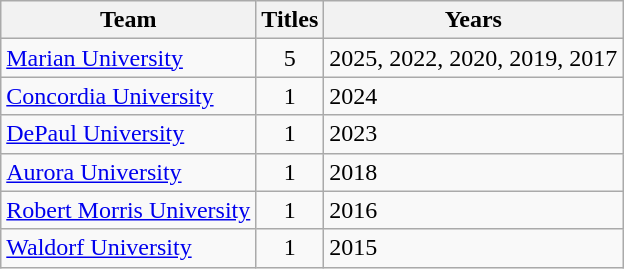<table class="wikitable sortable">
<tr>
<th>Team</th>
<th>Titles</th>
<th>Years</th>
</tr>
<tr>
<td><a href='#'>Marian University</a></td>
<td align=center>5</td>
<td>2025, 2022, 2020, 2019, 2017</td>
</tr>
<tr>
<td><a href='#'>Concordia University</a></td>
<td align=center>1</td>
<td>2024</td>
</tr>
<tr>
<td><a href='#'>DePaul University</a></td>
<td align=center>1</td>
<td>2023</td>
</tr>
<tr>
<td><a href='#'>Aurora University</a></td>
<td align=center>1</td>
<td>2018</td>
</tr>
<tr>
<td><a href='#'>Robert Morris University</a></td>
<td style="text-align:center;">1</td>
<td>2016</td>
</tr>
<tr>
<td><a href='#'>Waldorf University</a></td>
<td style="text-align:center;">1</td>
<td>2015</td>
</tr>
</table>
